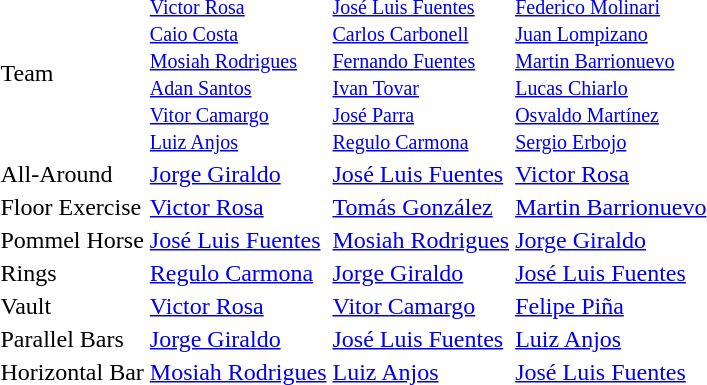<table>
<tr>
<td>Team <br></td>
<td><small><a href='#'>Victor Rosa</a> <br> <a href='#'>Caio Costa</a> <br> <a href='#'>Mosiah Rodrigues</a> <br> <a href='#'>Adan Santos</a> <br> <a href='#'>Vitor Camargo</a> <br> <a href='#'>Luiz Anjos</a></small> <br> <em></em></td>
<td><small><a href='#'>José Luis Fuentes</a> <br> <a href='#'>Carlos Carbonell</a> <br> <a href='#'>Fernando Fuentes</a> <br> <a href='#'>Ivan Tovar</a> <br> <a href='#'>José Parra</a> <br> <a href='#'>Regulo Carmona</a></small> <br> <em></em></td>
<td><small><a href='#'>Federico Molinari</a> <br> <a href='#'>Juan Lompizano</a> <br> <a href='#'>Martin Barrionuevo</a> <br> <a href='#'>Lucas Chiarlo</a> <br> <a href='#'>Osvaldo Martínez</a> <br> <a href='#'>Sergio Erbojo</a></small> <br> <em></em></td>
</tr>
<tr>
<td>All-Around <br></td>
<td><a href='#'>Jorge Giraldo</a><br><em></em></td>
<td><a href='#'>José Luis Fuentes</a><br><em></em></td>
<td><a href='#'>Victor Rosa</a><br><em></em></td>
</tr>
<tr>
<td>Floor Exercise <br></td>
<td><a href='#'>Victor Rosa</a><br><em></em></td>
<td><a href='#'>Tomás González</a><br><em></em></td>
<td><a href='#'>Martin Barrionuevo</a><br><em></em></td>
</tr>
<tr>
<td>Pommel Horse <br></td>
<td><a href='#'>José Luis Fuentes</a><br><em></em></td>
<td><a href='#'>Mosiah Rodrigues</a><br><em></em></td>
<td><a href='#'>Jorge Giraldo</a><br><em></em></td>
</tr>
<tr>
<td>Rings <br></td>
<td><a href='#'>Regulo Carmona</a><br><em></em></td>
<td><a href='#'>Jorge Giraldo</a><br><em></em></td>
<td><a href='#'>José Luis Fuentes</a><br><em></em></td>
</tr>
<tr>
<td>Vault <br></td>
<td><a href='#'>Victor Rosa</a><br><em></em></td>
<td><a href='#'>Vitor Camargo</a><br><em></em></td>
<td><a href='#'>Felipe Piña</a><br><em></em></td>
</tr>
<tr>
<td>Parallel Bars <br></td>
<td><a href='#'>Jorge Giraldo</a><br><em></em></td>
<td><a href='#'>José Luis Fuentes</a><br><em></em></td>
<td><a href='#'>Luiz Anjos</a><br><em></em></td>
</tr>
<tr>
<td>Horizontal Bar <br></td>
<td><a href='#'>Mosiah Rodrigues</a><br><em></em></td>
<td><a href='#'>Luiz Anjos</a><br><em></em></td>
<td><a href='#'>José Luis Fuentes</a><br><em></em></td>
</tr>
</table>
